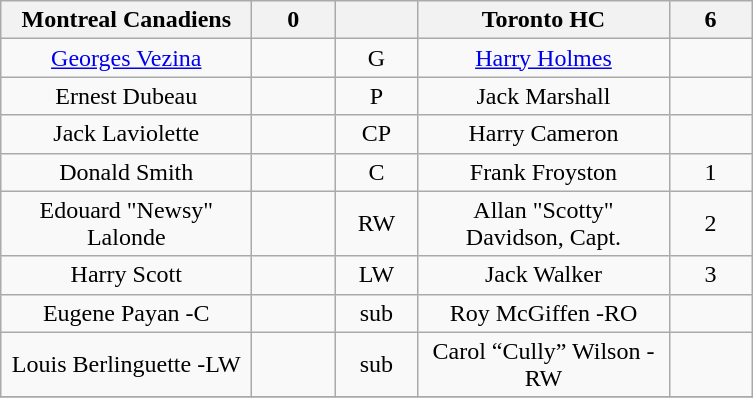<table class="wikitable" style="text-align:center;">
<tr>
<th style="width:10em">Montreal Canadiens</th>
<th style="width:3em">0</th>
<th style="width:3em"></th>
<th style="width:10em">Toronto HC</th>
<th style="width:3em">6</th>
</tr>
<tr>
<td><a href='#'>Georges Vezina</a></td>
<td></td>
<td>G</td>
<td><a href='#'>Harry Holmes</a></td>
<td></td>
</tr>
<tr>
<td>Ernest Dubeau</td>
<td></td>
<td>P</td>
<td>Jack Marshall</td>
<td></td>
</tr>
<tr>
<td>Jack Laviolette</td>
<td></td>
<td>CP</td>
<td>Harry Cameron</td>
<td></td>
</tr>
<tr>
<td>Donald Smith</td>
<td></td>
<td>C</td>
<td>Frank Froyston</td>
<td>1</td>
</tr>
<tr>
<td>Edouard "Newsy" Lalonde</td>
<td></td>
<td>RW</td>
<td>Allan "Scotty" Davidson, Capt.</td>
<td>2</td>
</tr>
<tr>
<td>Harry Scott</td>
<td></td>
<td align=center>LW</td>
<td>Jack Walker</td>
<td>3</td>
</tr>
<tr>
<td>Eugene Payan -C</td>
<td></td>
<td>sub</td>
<td>Roy McGiffen -RO</td>
<td></td>
</tr>
<tr>
<td>Louis Berlinguette -LW</td>
<td></td>
<td>sub</td>
<td>Carol “Cully” Wilson -RW</td>
<td></td>
</tr>
<tr>
</tr>
</table>
